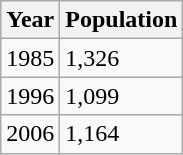<table class="wikitable">
<tr>
<th>Year</th>
<th>Population</th>
</tr>
<tr>
<td>1985</td>
<td>1,326</td>
</tr>
<tr>
<td>1996</td>
<td>1,099</td>
</tr>
<tr>
<td>2006</td>
<td>1,164</td>
</tr>
</table>
